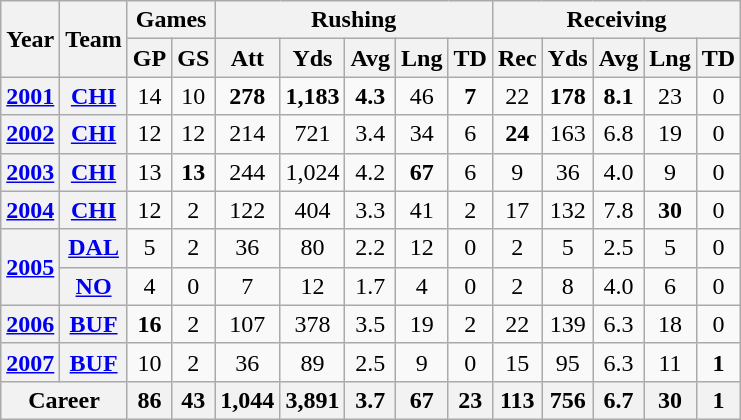<table class="wikitable" style="text-align:center;">
<tr>
<th rowspan="2">Year</th>
<th rowspan="2">Team</th>
<th colspan="2">Games</th>
<th colspan="5">Rushing</th>
<th colspan="5">Receiving</th>
</tr>
<tr>
<th>GP</th>
<th>GS</th>
<th>Att</th>
<th>Yds</th>
<th>Avg</th>
<th>Lng</th>
<th>TD</th>
<th>Rec</th>
<th>Yds</th>
<th>Avg</th>
<th>Lng</th>
<th>TD</th>
</tr>
<tr>
<th><a href='#'>2001</a></th>
<th><a href='#'>CHI</a></th>
<td>14</td>
<td>10</td>
<td><strong>278</strong></td>
<td><strong>1,183</strong></td>
<td><strong>4.3</strong></td>
<td>46</td>
<td><strong>7</strong></td>
<td>22</td>
<td><strong>178</strong></td>
<td><strong>8.1</strong></td>
<td>23</td>
<td>0</td>
</tr>
<tr>
<th><a href='#'>2002</a></th>
<th><a href='#'>CHI</a></th>
<td>12</td>
<td>12</td>
<td>214</td>
<td>721</td>
<td>3.4</td>
<td>34</td>
<td>6</td>
<td><strong>24</strong></td>
<td>163</td>
<td>6.8</td>
<td>19</td>
<td>0</td>
</tr>
<tr>
<th><a href='#'>2003</a></th>
<th><a href='#'>CHI</a></th>
<td>13</td>
<td><strong>13</strong></td>
<td>244</td>
<td>1,024</td>
<td>4.2</td>
<td><strong>67</strong></td>
<td>6</td>
<td>9</td>
<td>36</td>
<td>4.0</td>
<td>9</td>
<td>0</td>
</tr>
<tr>
<th><a href='#'>2004</a></th>
<th><a href='#'>CHI</a></th>
<td>12</td>
<td>2</td>
<td>122</td>
<td>404</td>
<td>3.3</td>
<td>41</td>
<td>2</td>
<td>17</td>
<td>132</td>
<td>7.8</td>
<td><strong>30</strong></td>
<td>0</td>
</tr>
<tr>
<th rowspan="2"><a href='#'>2005</a></th>
<th><a href='#'>DAL</a></th>
<td>5</td>
<td>2</td>
<td>36</td>
<td>80</td>
<td>2.2</td>
<td>12</td>
<td>0</td>
<td>2</td>
<td>5</td>
<td>2.5</td>
<td>5</td>
<td>0</td>
</tr>
<tr>
<th><a href='#'>NO</a></th>
<td>4</td>
<td>0</td>
<td>7</td>
<td>12</td>
<td>1.7</td>
<td>4</td>
<td>0</td>
<td>2</td>
<td>8</td>
<td>4.0</td>
<td>6</td>
<td>0</td>
</tr>
<tr>
<th><a href='#'>2006</a></th>
<th><a href='#'>BUF</a></th>
<td><strong>16</strong></td>
<td>2</td>
<td>107</td>
<td>378</td>
<td>3.5</td>
<td>19</td>
<td>2</td>
<td>22</td>
<td>139</td>
<td>6.3</td>
<td>18</td>
<td>0</td>
</tr>
<tr>
<th><a href='#'>2007</a></th>
<th><a href='#'>BUF</a></th>
<td>10</td>
<td>2</td>
<td>36</td>
<td>89</td>
<td>2.5</td>
<td>9</td>
<td>0</td>
<td>15</td>
<td>95</td>
<td>6.3</td>
<td>11</td>
<td><strong>1</strong></td>
</tr>
<tr>
<th colspan="2">Career</th>
<th>86</th>
<th>43</th>
<th>1,044</th>
<th>3,891</th>
<th>3.7</th>
<th>67</th>
<th>23</th>
<th>113</th>
<th>756</th>
<th>6.7</th>
<th>30</th>
<th>1</th>
</tr>
</table>
